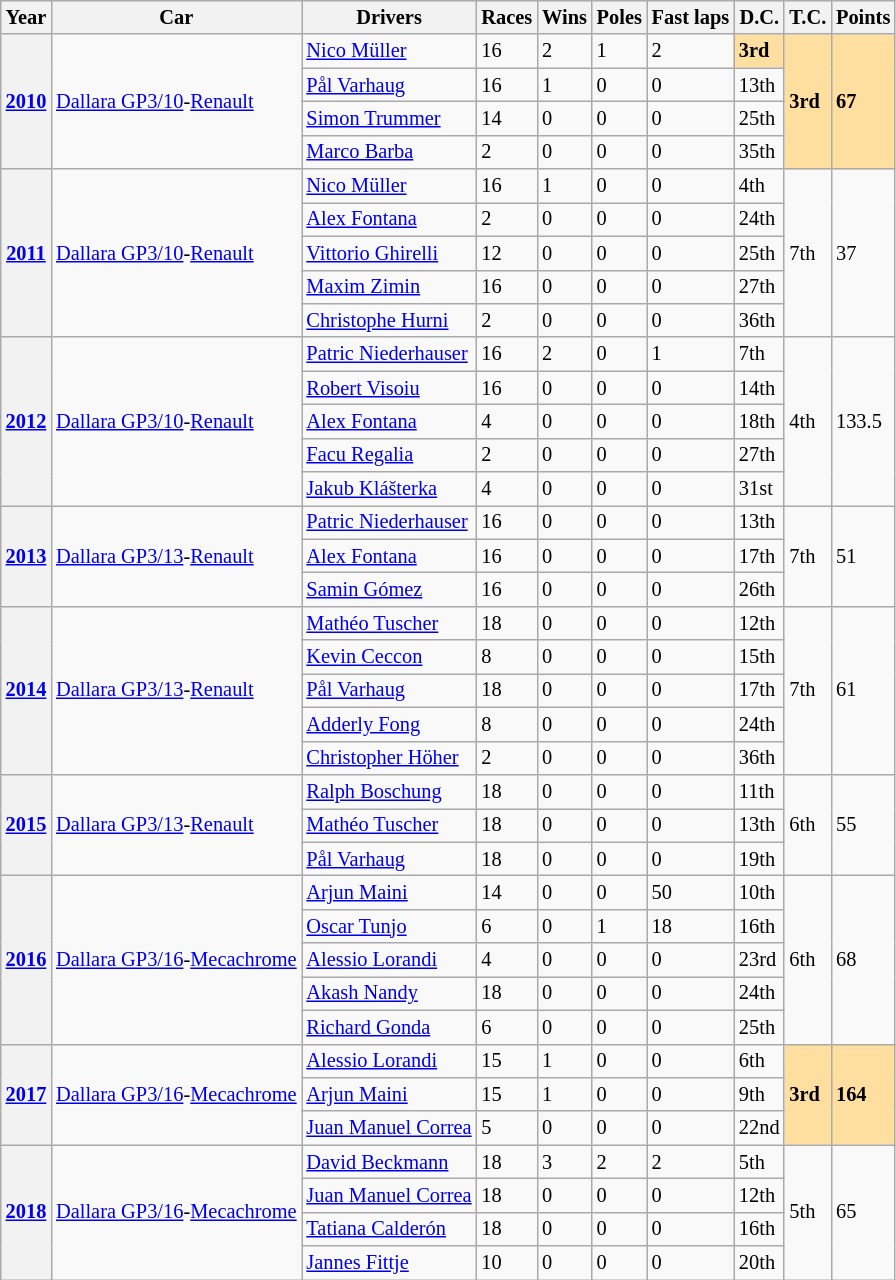<table class="wikitable" style="font-size:85%">
<tr>
<th>Year</th>
<th>Car</th>
<th>Drivers</th>
<th>Races</th>
<th>Wins</th>
<th>Poles</th>
<th>Fast laps</th>
<th>D.C.</th>
<th>T.C.</th>
<th>Points</th>
</tr>
<tr>
<th rowspan="4"><a href='#'>2010</a></th>
<td rowspan="4"><a href='#'>Dallara GP3/10</a>-<a href='#'>Renault</a></td>
<td> <a href='#'>Nico Müller</a></td>
<td>16</td>
<td>2</td>
<td>1</td>
<td>2</td>
<td style="background:#FFDF9F;"><strong>3rd</strong></td>
<td rowspan=4 style="background:#FFDF9F;"><strong>3rd</strong></td>
<td rowspan=4 style="background:#FFDF9F;"><strong>67</strong></td>
</tr>
<tr>
<td> <a href='#'>Pål Varhaug</a></td>
<td>16</td>
<td>1</td>
<td>0</td>
<td>0</td>
<td>13th</td>
</tr>
<tr>
<td> <a href='#'>Simon Trummer</a></td>
<td>14</td>
<td>0</td>
<td>0</td>
<td>0</td>
<td>25th</td>
</tr>
<tr>
<td> <a href='#'>Marco Barba</a></td>
<td>2</td>
<td>0</td>
<td>0</td>
<td>0</td>
<td>35th</td>
</tr>
<tr>
<th rowspan="5"><a href='#'>2011</a></th>
<td rowspan="5"><a href='#'>Dallara GP3/10</a>-<a href='#'>Renault</a></td>
<td> <a href='#'>Nico Müller</a></td>
<td>16</td>
<td>1</td>
<td>0</td>
<td>0</td>
<td>4th</td>
<td rowspan=5>7th</td>
<td rowspan=5>37</td>
</tr>
<tr>
<td> <a href='#'>Alex Fontana</a></td>
<td>2</td>
<td>0</td>
<td>0</td>
<td>0</td>
<td>24th</td>
</tr>
<tr>
<td> <a href='#'>Vittorio Ghirelli</a></td>
<td>12</td>
<td>0</td>
<td>0</td>
<td>0</td>
<td>25th</td>
</tr>
<tr>
<td> <a href='#'>Maxim Zimin</a></td>
<td>16</td>
<td>0</td>
<td>0</td>
<td>0</td>
<td>27th</td>
</tr>
<tr>
<td> <a href='#'>Christophe Hurni</a></td>
<td>2</td>
<td>0</td>
<td>0</td>
<td>0</td>
<td>36th</td>
</tr>
<tr>
<th rowspan=5><a href='#'>2012</a></th>
<td rowspan=5><a href='#'>Dallara GP3/10</a>-<a href='#'>Renault</a></td>
<td> <a href='#'>Patric Niederhauser</a></td>
<td>16</td>
<td>2</td>
<td>0</td>
<td>1</td>
<td>7th</td>
<td rowspan=5>4th</td>
<td rowspan=5>133.5</td>
</tr>
<tr>
<td> <a href='#'>Robert Visoiu</a></td>
<td>16</td>
<td>0</td>
<td>0</td>
<td>0</td>
<td>14th</td>
</tr>
<tr>
<td> <a href='#'>Alex Fontana</a></td>
<td>4</td>
<td>0</td>
<td>0</td>
<td>0</td>
<td>18th</td>
</tr>
<tr>
<td> <a href='#'>Facu Regalia</a></td>
<td>2</td>
<td>0</td>
<td>0</td>
<td>0</td>
<td>27th</td>
</tr>
<tr>
<td> <a href='#'>Jakub Klášterka</a></td>
<td>4</td>
<td>0</td>
<td>0</td>
<td>0</td>
<td>31st</td>
</tr>
<tr>
<th rowspan=3><a href='#'>2013</a></th>
<td rowspan=3><a href='#'>Dallara GP3/13</a>-<a href='#'>Renault</a></td>
<td> <a href='#'>Patric Niederhauser</a></td>
<td>16</td>
<td>0</td>
<td>0</td>
<td>0</td>
<td>13th</td>
<td rowspan=3>7th</td>
<td rowspan=3>51</td>
</tr>
<tr>
<td> <a href='#'>Alex Fontana</a></td>
<td>16</td>
<td>0</td>
<td>0</td>
<td>0</td>
<td>17th</td>
</tr>
<tr>
<td> <a href='#'>Samin Gómez</a></td>
<td>16</td>
<td>0</td>
<td>0</td>
<td>0</td>
<td>26th</td>
</tr>
<tr>
<th rowspan=5><a href='#'>2014</a></th>
<td rowspan=5><a href='#'>Dallara GP3/13</a>-<a href='#'>Renault</a></td>
<td> <a href='#'>Mathéo Tuscher</a></td>
<td>18</td>
<td>0</td>
<td>0</td>
<td>0</td>
<td>12th</td>
<td rowspan=5>7th</td>
<td rowspan=5>61</td>
</tr>
<tr>
<td> <a href='#'>Kevin Ceccon</a></td>
<td>8</td>
<td>0</td>
<td>0</td>
<td>0</td>
<td>15th</td>
</tr>
<tr>
<td> <a href='#'>Pål Varhaug</a></td>
<td>18</td>
<td>0</td>
<td>0</td>
<td>0</td>
<td>17th</td>
</tr>
<tr>
<td> <a href='#'>Adderly Fong</a></td>
<td>8</td>
<td>0</td>
<td>0</td>
<td>0</td>
<td>24th</td>
</tr>
<tr>
<td> <a href='#'>Christopher Höher</a></td>
<td>2</td>
<td>0</td>
<td>0</td>
<td>0</td>
<td>36th</td>
</tr>
<tr>
<th rowspan=3><a href='#'>2015</a></th>
<td rowspan=3><a href='#'>Dallara GP3/13</a>-<a href='#'>Renault</a></td>
<td> <a href='#'>Ralph Boschung</a></td>
<td>18</td>
<td>0</td>
<td>0</td>
<td>0</td>
<td>11th</td>
<td rowspan=3>6th</td>
<td rowspan=3>55</td>
</tr>
<tr>
<td> <a href='#'>Mathéo Tuscher</a></td>
<td>18</td>
<td>0</td>
<td>0</td>
<td>0</td>
<td>13th</td>
</tr>
<tr>
<td> <a href='#'>Pål Varhaug</a></td>
<td>18</td>
<td>0</td>
<td>0</td>
<td>0</td>
<td>19th</td>
</tr>
<tr>
<th rowspan=5><a href='#'>2016</a></th>
<td rowspan=5><a href='#'>Dallara GP3/16</a>-<a href='#'>Mecachrome</a></td>
<td> <a href='#'>Arjun Maini</a></td>
<td>14</td>
<td>0</td>
<td>0</td>
<td>50</td>
<td>10th</td>
<td rowspan=5>6th</td>
<td rowspan=5>68</td>
</tr>
<tr>
<td> <a href='#'>Oscar Tunjo</a></td>
<td>6</td>
<td>0</td>
<td>1</td>
<td>18</td>
<td>16th</td>
</tr>
<tr>
<td> <a href='#'>Alessio Lorandi</a></td>
<td>4</td>
<td>0</td>
<td>0</td>
<td>0</td>
<td>23rd</td>
</tr>
<tr>
<td> <a href='#'>Akash Nandy</a></td>
<td>18</td>
<td>0</td>
<td>0</td>
<td>0</td>
<td>24th</td>
</tr>
<tr>
<td> <a href='#'>Richard Gonda</a></td>
<td>6</td>
<td>0</td>
<td>0</td>
<td>0</td>
<td>25th</td>
</tr>
<tr>
<th rowspan=3><a href='#'>2017</a></th>
<td rowspan=3><a href='#'>Dallara GP3/16</a>-<a href='#'>Mecachrome</a></td>
<td> <a href='#'>Alessio Lorandi</a></td>
<td>15</td>
<td>1</td>
<td>0</td>
<td>0</td>
<td>6th</td>
<td rowspan="3" style="background:#FFDF9F;"><strong>3rd</strong></td>
<td rowspan="3" style="background:#FFDF9F;"><strong>164</strong></td>
</tr>
<tr>
<td> <a href='#'>Arjun Maini</a></td>
<td>15</td>
<td>1</td>
<td>0</td>
<td>0</td>
<td>9th</td>
</tr>
<tr>
<td> <a href='#'>Juan Manuel Correa</a></td>
<td>5</td>
<td>0</td>
<td>0</td>
<td>0</td>
<td>22nd</td>
</tr>
<tr>
<th rowspan=4><a href='#'>2018</a></th>
<td rowspan=4><a href='#'>Dallara GP3/16</a>-<a href='#'>Mecachrome</a></td>
<td> <a href='#'>David Beckmann</a></td>
<td>18</td>
<td>3</td>
<td>2</td>
<td>2</td>
<td>5th</td>
<td rowspan=4>5th</td>
<td rowspan=4>65</td>
</tr>
<tr>
<td> <a href='#'>Juan Manuel Correa</a></td>
<td>18</td>
<td>0</td>
<td>0</td>
<td>0</td>
<td>12th</td>
</tr>
<tr>
<td> <a href='#'>Tatiana Calderón</a></td>
<td>18</td>
<td>0</td>
<td>0</td>
<td>0</td>
<td>16th</td>
</tr>
<tr>
<td> <a href='#'>Jannes Fittje</a></td>
<td>10</td>
<td>0</td>
<td>0</td>
<td>0</td>
<td>20th</td>
</tr>
</table>
